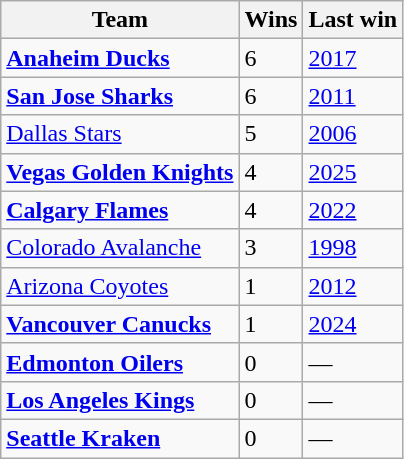<table class="wikitable">
<tr>
<th>Team</th>
<th>Wins</th>
<th>Last win</th>
</tr>
<tr>
<td><strong><a href='#'>Anaheim Ducks</a></strong></td>
<td>6</td>
<td><a href='#'>2017</a></td>
</tr>
<tr>
<td><strong><a href='#'>San Jose Sharks</a></strong></td>
<td>6</td>
<td><a href='#'>2011</a></td>
</tr>
<tr>
<td><a href='#'>Dallas Stars</a></td>
<td>5</td>
<td><a href='#'>2006</a></td>
</tr>
<tr>
<td><strong><a href='#'>Vegas Golden Knights</a></strong></td>
<td>4</td>
<td><a href='#'>2025</a></td>
</tr>
<tr>
<td><strong><a href='#'>Calgary Flames</a></strong></td>
<td>4</td>
<td><a href='#'>2022</a></td>
</tr>
<tr>
<td><a href='#'>Colorado Avalanche</a></td>
<td>3</td>
<td><a href='#'>1998</a></td>
</tr>
<tr>
<td><a href='#'>Arizona Coyotes</a></td>
<td>1</td>
<td><a href='#'>2012</a></td>
</tr>
<tr>
<td><strong><a href='#'>Vancouver Canucks</a></strong></td>
<td>1</td>
<td><a href='#'>2024</a></td>
</tr>
<tr>
<td><strong><a href='#'>Edmonton Oilers</a></strong></td>
<td>0</td>
<td>—</td>
</tr>
<tr>
<td><strong><a href='#'>Los Angeles Kings</a></strong></td>
<td>0</td>
<td>—</td>
</tr>
<tr>
<td><strong><a href='#'>Seattle Kraken</a></strong></td>
<td>0</td>
<td>—</td>
</tr>
</table>
